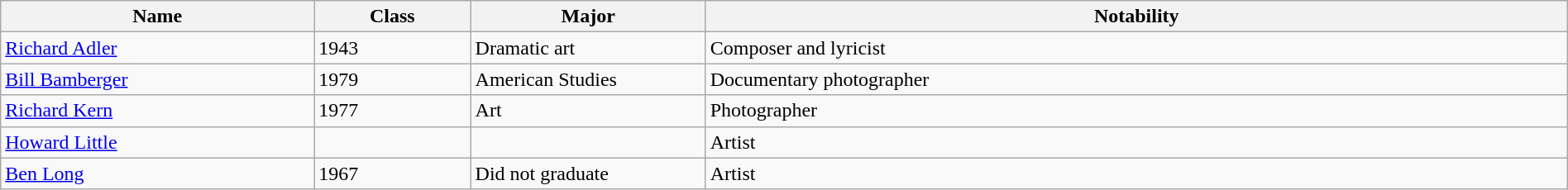<table class="wikitable" width="100%">
<tr>
<th width="20%">Name</th>
<th width="10%">Class</th>
<th width="15%">Major</th>
<th width="55%">Notability</th>
</tr>
<tr>
<td><a href='#'>Richard Adler</a></td>
<td>1943</td>
<td>Dramatic art</td>
<td>Composer and lyricist</td>
</tr>
<tr>
<td><a href='#'>Bill Bamberger</a></td>
<td>1979</td>
<td>American Studies</td>
<td>Documentary photographer</td>
</tr>
<tr>
<td><a href='#'>Richard Kern</a></td>
<td>1977</td>
<td>Art</td>
<td>Photographer</td>
</tr>
<tr>
<td><a href='#'>Howard Little</a></td>
<td></td>
<td></td>
<td>Artist</td>
</tr>
<tr>
<td><a href='#'>Ben Long</a></td>
<td>1967</td>
<td>Did not graduate</td>
<td>Artist</td>
</tr>
</table>
